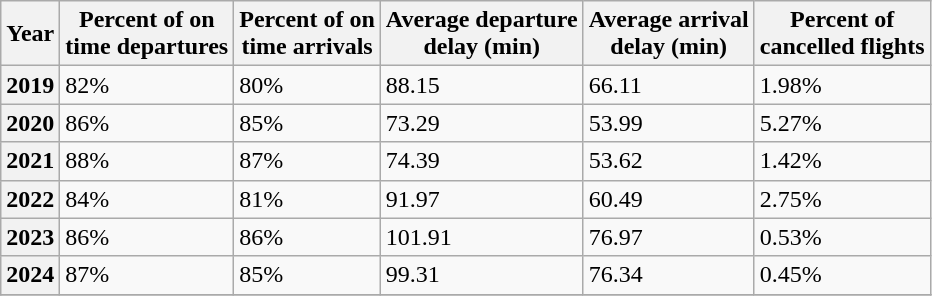<table class="wikitable sortable">
<tr>
<th>Year</th>
<th>Percent of on<br>time departures</th>
<th>Percent of on<br>time arrivals</th>
<th>Average departure<br>delay (min)</th>
<th>Average arrival<br>delay (min)</th>
<th>Percent of<br>cancelled flights</th>
</tr>
<tr>
<th>2019</th>
<td>82%</td>
<td>80%</td>
<td>88.15</td>
<td>66.11</td>
<td>1.98%</td>
</tr>
<tr>
<th>2020</th>
<td>86%</td>
<td>85%</td>
<td>73.29</td>
<td>53.99</td>
<td>5.27%</td>
</tr>
<tr>
<th>2021</th>
<td>88%</td>
<td>87%</td>
<td>74.39</td>
<td>53.62</td>
<td>1.42%</td>
</tr>
<tr>
<th>2022</th>
<td>84%</td>
<td>81%</td>
<td>91.97</td>
<td>60.49</td>
<td>2.75%</td>
</tr>
<tr>
<th>2023</th>
<td>86%</td>
<td>86%</td>
<td>101.91</td>
<td>76.97</td>
<td>0.53%</td>
</tr>
<tr>
<th>2024</th>
<td>87%</td>
<td>85%</td>
<td>99.31</td>
<td>76.34</td>
<td>0.45%</td>
</tr>
<tr>
</tr>
</table>
